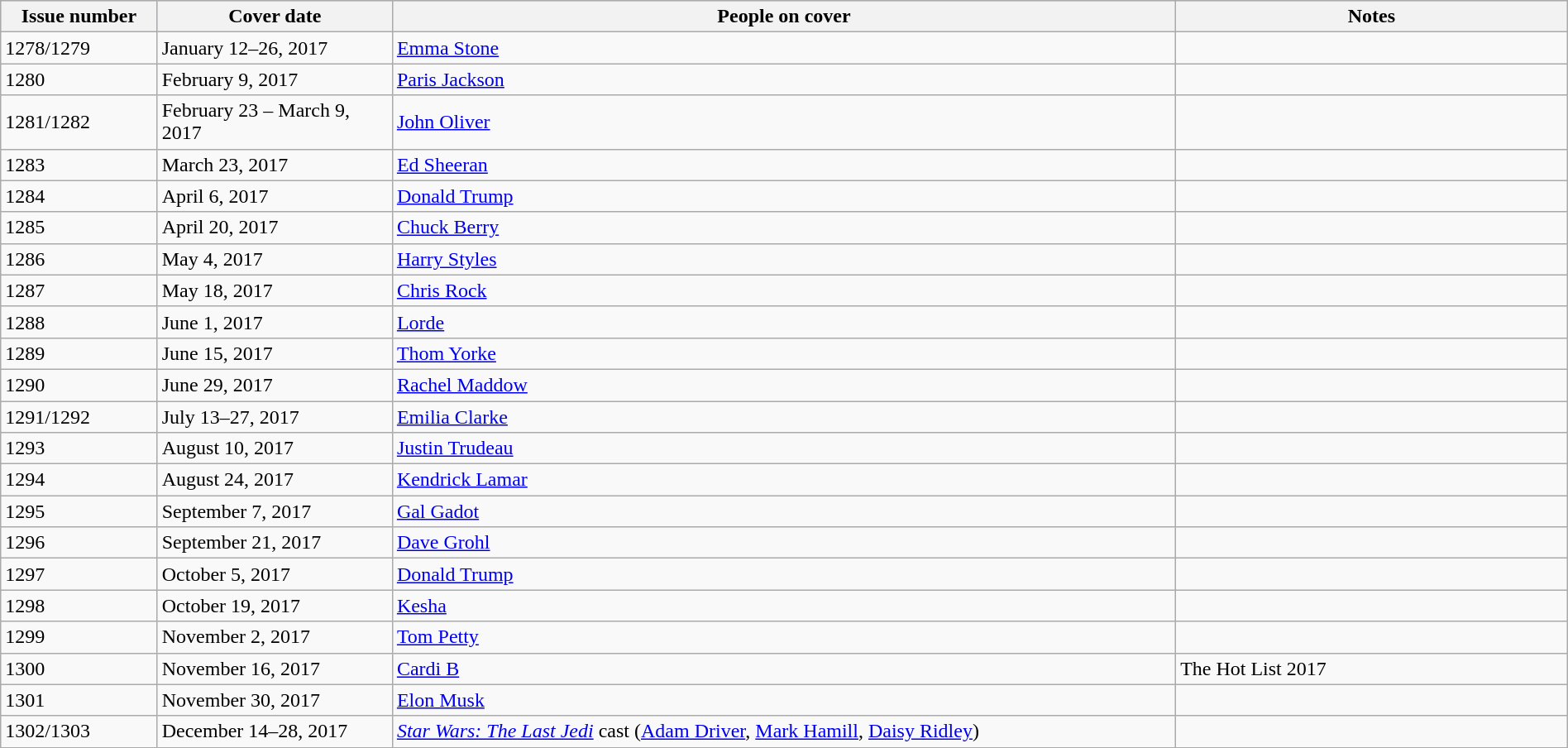<table class="wikitable sortable" style="margin:auto;width:100%;">
<tr style="background:#ccf;">
<th style="width:10%;">Issue number</th>
<th style="width:15%;">Cover date</th>
<th style="width:50%;">People on cover</th>
<th style="width:25%;">Notes</th>
</tr>
<tr>
<td>1278/1279</td>
<td>January 12–26, 2017</td>
<td><a href='#'>Emma Stone</a></td>
<td></td>
</tr>
<tr>
<td>1280</td>
<td>February 9, 2017</td>
<td><a href='#'>Paris Jackson</a></td>
<td></td>
</tr>
<tr>
<td>1281/1282</td>
<td>February 23 – March 9, 2017</td>
<td><a href='#'>John Oliver</a></td>
<td></td>
</tr>
<tr>
<td>1283</td>
<td>March 23, 2017</td>
<td><a href='#'>Ed Sheeran</a></td>
<td></td>
</tr>
<tr>
<td>1284</td>
<td>April 6, 2017</td>
<td><a href='#'>Donald Trump</a></td>
<td></td>
</tr>
<tr>
<td>1285</td>
<td>April 20, 2017</td>
<td><a href='#'>Chuck Berry</a></td>
<td></td>
</tr>
<tr>
<td>1286</td>
<td>May 4, 2017</td>
<td><a href='#'>Harry Styles</a></td>
<td></td>
</tr>
<tr>
<td>1287</td>
<td>May 18, 2017</td>
<td><a href='#'>Chris Rock</a></td>
<td></td>
</tr>
<tr>
<td>1288</td>
<td>June 1, 2017</td>
<td><a href='#'>Lorde</a></td>
<td></td>
</tr>
<tr>
<td>1289</td>
<td>June 15, 2017</td>
<td><a href='#'>Thom Yorke</a></td>
<td></td>
</tr>
<tr>
<td>1290</td>
<td>June 29, 2017</td>
<td><a href='#'>Rachel Maddow</a></td>
<td></td>
</tr>
<tr>
<td>1291/1292</td>
<td>July 13–27, 2017</td>
<td><a href='#'>Emilia Clarke</a></td>
<td></td>
</tr>
<tr>
<td>1293</td>
<td>August 10, 2017</td>
<td><a href='#'>Justin Trudeau</a></td>
<td></td>
</tr>
<tr>
<td>1294</td>
<td>August 24, 2017</td>
<td><a href='#'>Kendrick Lamar</a></td>
<td></td>
</tr>
<tr>
<td>1295</td>
<td>September 7, 2017</td>
<td><a href='#'>Gal Gadot</a></td>
<td></td>
</tr>
<tr>
<td>1296</td>
<td>September 21, 2017</td>
<td><a href='#'>Dave Grohl</a></td>
<td></td>
</tr>
<tr>
<td>1297</td>
<td>October 5, 2017</td>
<td><a href='#'>Donald Trump</a></td>
<td></td>
</tr>
<tr>
<td>1298</td>
<td>October 19, 2017</td>
<td><a href='#'>Kesha</a></td>
<td></td>
</tr>
<tr>
<td>1299</td>
<td>November 2, 2017</td>
<td><a href='#'>Tom Petty</a></td>
<td></td>
</tr>
<tr>
<td>1300</td>
<td>November 16, 2017</td>
<td><a href='#'>Cardi B</a></td>
<td>The Hot List 2017</td>
</tr>
<tr>
<td>1301</td>
<td>November 30, 2017</td>
<td><a href='#'>Elon Musk</a></td>
<td></td>
</tr>
<tr>
<td>1302/1303</td>
<td>December 14–28, 2017</td>
<td><em><a href='#'>Star Wars: The Last Jedi</a></em> cast (<a href='#'>Adam Driver</a>, <a href='#'>Mark Hamill</a>, <a href='#'>Daisy Ridley</a>)</td>
<td></td>
</tr>
</table>
